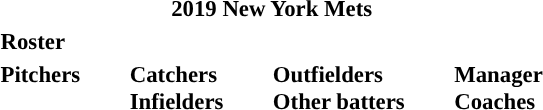<table class="toccolours" style="font-size: 95%;">
<tr>
<th colspan="10">2019 New York Mets</th>
</tr>
<tr>
<td colspan="10"><strong>Roster</strong></td>
</tr>
<tr>
<td valign="top"><strong>Pitchers</strong><br>



























</td>
<td width="25px"></td>
<td valign="top"><strong>Catchers</strong><br>



<strong>Infielders</strong>







</td>
<td width="25px"></td>
<td valign="top"><strong>Outfielders</strong><br>










<strong>Other batters</strong>
</td>
<td width="25px"></td>
<td valign="top"><strong>Manager</strong><br> 
<strong>Coaches</strong>
  
 
 
 
 
 
 
 
 
 
 
 
 </td>
</tr>
</table>
